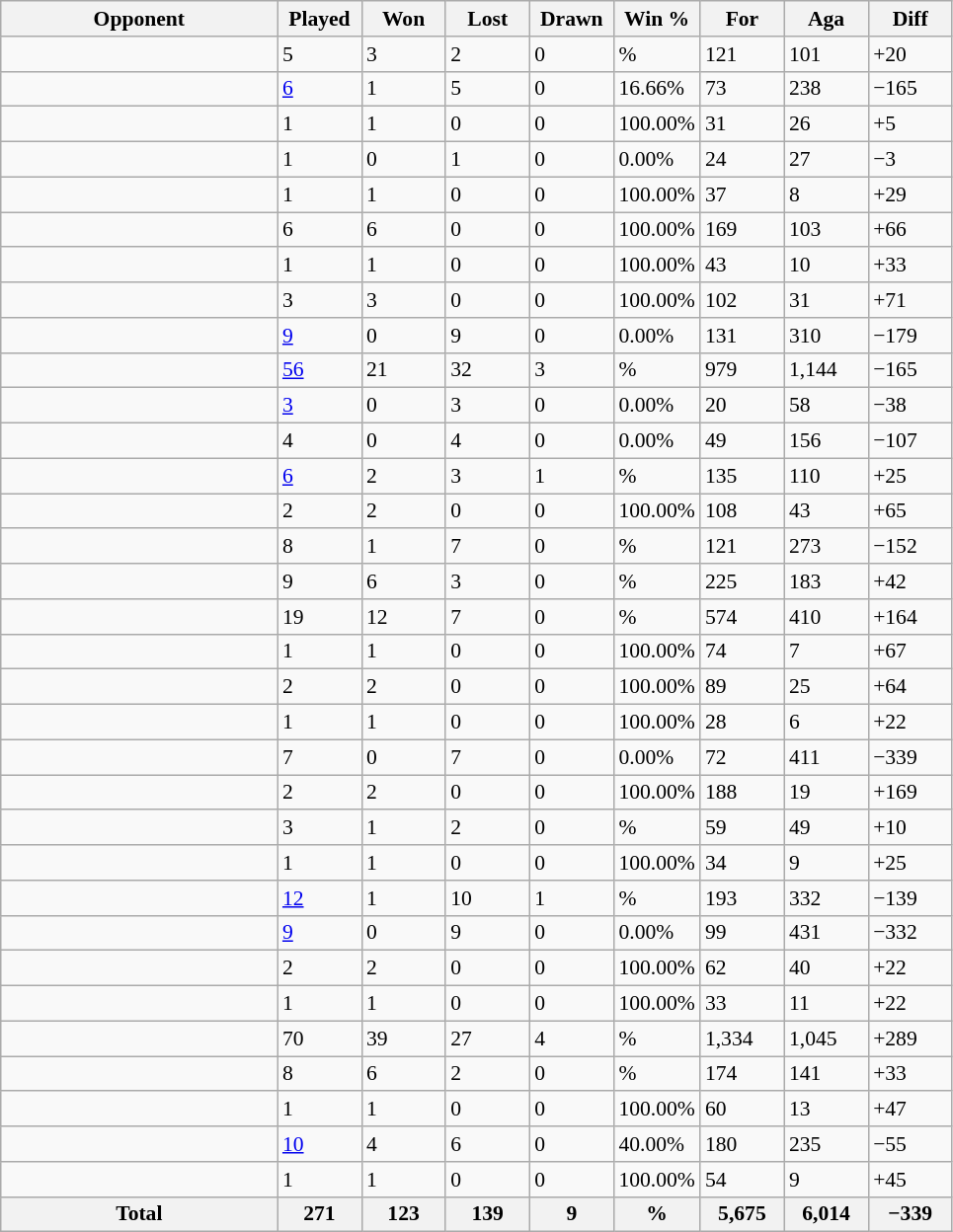<table class="wikitable sortable" style="font-size:90%">
<tr>
<th style="width:180px;">Opponent</th>
<th style="width:50px;">Played</th>
<th style="width:50px;">Won</th>
<th style="width:50px;">Lost</th>
<th style="width:50px;">Drawn</th>
<th style="width:50px;">Win %</th>
<th style="width:50px;">For</th>
<th style="width:50px;">Aga</th>
<th style="width:50px;">Diff</th>
</tr>
<tr>
<td></td>
<td>5</td>
<td>3</td>
<td>2</td>
<td>0</td>
<td>%</td>
<td>121</td>
<td>101</td>
<td>+20</td>
</tr>
<tr>
<td></td>
<td><a href='#'>6</a></td>
<td>1</td>
<td>5</td>
<td>0</td>
<td>16.66%</td>
<td>73</td>
<td>238</td>
<td>−165</td>
</tr>
<tr>
<td></td>
<td>1</td>
<td>1</td>
<td>0</td>
<td>0</td>
<td>100.00%</td>
<td>31</td>
<td>26</td>
<td>+5</td>
</tr>
<tr>
<td></td>
<td>1</td>
<td>0</td>
<td>1</td>
<td>0</td>
<td>0.00%</td>
<td>24</td>
<td>27</td>
<td>−3</td>
</tr>
<tr>
<td></td>
<td>1</td>
<td>1</td>
<td>0</td>
<td>0</td>
<td>100.00%</td>
<td>37</td>
<td>8</td>
<td>+29</td>
</tr>
<tr>
<td></td>
<td>6</td>
<td>6</td>
<td>0</td>
<td>0</td>
<td>100.00%</td>
<td>169</td>
<td>103</td>
<td>+66</td>
</tr>
<tr>
<td></td>
<td>1</td>
<td>1</td>
<td>0</td>
<td>0</td>
<td>100.00%</td>
<td>43</td>
<td>10</td>
<td>+33</td>
</tr>
<tr>
<td></td>
<td>3</td>
<td>3</td>
<td>0</td>
<td>0</td>
<td>100.00%</td>
<td>102</td>
<td>31</td>
<td>+71</td>
</tr>
<tr>
<td></td>
<td><a href='#'>9</a></td>
<td>0</td>
<td>9</td>
<td>0</td>
<td>0.00%</td>
<td>131</td>
<td>310</td>
<td>−179</td>
</tr>
<tr>
<td></td>
<td><a href='#'>56</a></td>
<td>21</td>
<td>32</td>
<td>3</td>
<td>%</td>
<td>979</td>
<td>1,144</td>
<td>−165</td>
</tr>
<tr>
<td></td>
<td><a href='#'>3</a></td>
<td>0</td>
<td>3</td>
<td>0</td>
<td>0.00%</td>
<td>20</td>
<td>58</td>
<td>−38</td>
</tr>
<tr>
<td></td>
<td>4</td>
<td>0</td>
<td>4</td>
<td>0</td>
<td>0.00%</td>
<td>49</td>
<td>156</td>
<td>−107</td>
</tr>
<tr>
<td></td>
<td><a href='#'>6</a></td>
<td>2</td>
<td>3</td>
<td>1</td>
<td>%</td>
<td>135</td>
<td>110</td>
<td>+25</td>
</tr>
<tr>
<td></td>
<td>2</td>
<td>2</td>
<td>0</td>
<td>0</td>
<td>100.00%</td>
<td>108</td>
<td>43</td>
<td>+65</td>
</tr>
<tr>
<td></td>
<td>8</td>
<td>1</td>
<td>7</td>
<td>0</td>
<td>%</td>
<td>121</td>
<td>273</td>
<td>−152</td>
</tr>
<tr>
<td></td>
<td>9</td>
<td>6</td>
<td>3</td>
<td>0</td>
<td>%</td>
<td>225</td>
<td>183</td>
<td>+42</td>
</tr>
<tr>
<td></td>
<td>19</td>
<td>12</td>
<td>7</td>
<td>0</td>
<td>%</td>
<td>574</td>
<td>410</td>
<td>+164</td>
</tr>
<tr>
<td></td>
<td>1</td>
<td>1</td>
<td>0</td>
<td>0</td>
<td>100.00%</td>
<td>74</td>
<td>7</td>
<td>+67</td>
</tr>
<tr>
<td></td>
<td>2</td>
<td>2</td>
<td>0</td>
<td>0</td>
<td>100.00%</td>
<td>89</td>
<td>25</td>
<td>+64</td>
</tr>
<tr>
<td></td>
<td>1</td>
<td>1</td>
<td>0</td>
<td>0</td>
<td>100.00%</td>
<td>28</td>
<td>6</td>
<td>+22</td>
</tr>
<tr>
<td></td>
<td>7</td>
<td>0</td>
<td>7</td>
<td>0</td>
<td>0.00%</td>
<td>72</td>
<td>411</td>
<td>−339</td>
</tr>
<tr>
<td></td>
<td>2</td>
<td>2</td>
<td>0</td>
<td>0</td>
<td>100.00%</td>
<td>188</td>
<td>19</td>
<td>+169</td>
</tr>
<tr>
<td></td>
<td>3</td>
<td>1</td>
<td>2</td>
<td>0</td>
<td>%</td>
<td>59</td>
<td>49</td>
<td>+10</td>
</tr>
<tr>
<td></td>
<td>1</td>
<td>1</td>
<td>0</td>
<td>0</td>
<td>100.00%</td>
<td>34</td>
<td>9</td>
<td>+25</td>
</tr>
<tr>
<td></td>
<td><a href='#'>12</a></td>
<td>1</td>
<td>10</td>
<td>1</td>
<td>%</td>
<td>193</td>
<td>332</td>
<td>−139</td>
</tr>
<tr>
<td></td>
<td><a href='#'>9</a></td>
<td>0</td>
<td>9</td>
<td>0</td>
<td>0.00%</td>
<td>99</td>
<td>431</td>
<td>−332</td>
</tr>
<tr>
<td></td>
<td>2</td>
<td>2</td>
<td>0</td>
<td>0</td>
<td>100.00%</td>
<td>62</td>
<td>40</td>
<td>+22</td>
</tr>
<tr>
<td></td>
<td>1</td>
<td>1</td>
<td>0</td>
<td>0</td>
<td>100.00%</td>
<td>33</td>
<td>11</td>
<td>+22</td>
</tr>
<tr>
<td></td>
<td>70</td>
<td>39</td>
<td>27</td>
<td>4</td>
<td>%</td>
<td>1,334</td>
<td>1,045</td>
<td>+289</td>
</tr>
<tr>
<td></td>
<td>8</td>
<td>6</td>
<td>2</td>
<td>0</td>
<td>%</td>
<td>174</td>
<td>141</td>
<td>+33</td>
</tr>
<tr>
<td></td>
<td>1</td>
<td>1</td>
<td>0</td>
<td>0</td>
<td>100.00%</td>
<td>60</td>
<td>13</td>
<td>+47</td>
</tr>
<tr>
<td></td>
<td><a href='#'>10</a></td>
<td>4</td>
<td>6</td>
<td>0</td>
<td>40.00%</td>
<td>180</td>
<td>235</td>
<td>−55</td>
</tr>
<tr>
<td></td>
<td>1</td>
<td>1</td>
<td>0</td>
<td>0</td>
<td>100.00%</td>
<td>54</td>
<td>9</td>
<td>+45</td>
</tr>
<tr class="sortbottom">
<th>Total</th>
<th>271</th>
<th>123</th>
<th>139</th>
<th>9</th>
<th>%</th>
<th>5,675</th>
<th>6,014</th>
<th>−339</th>
</tr>
</table>
